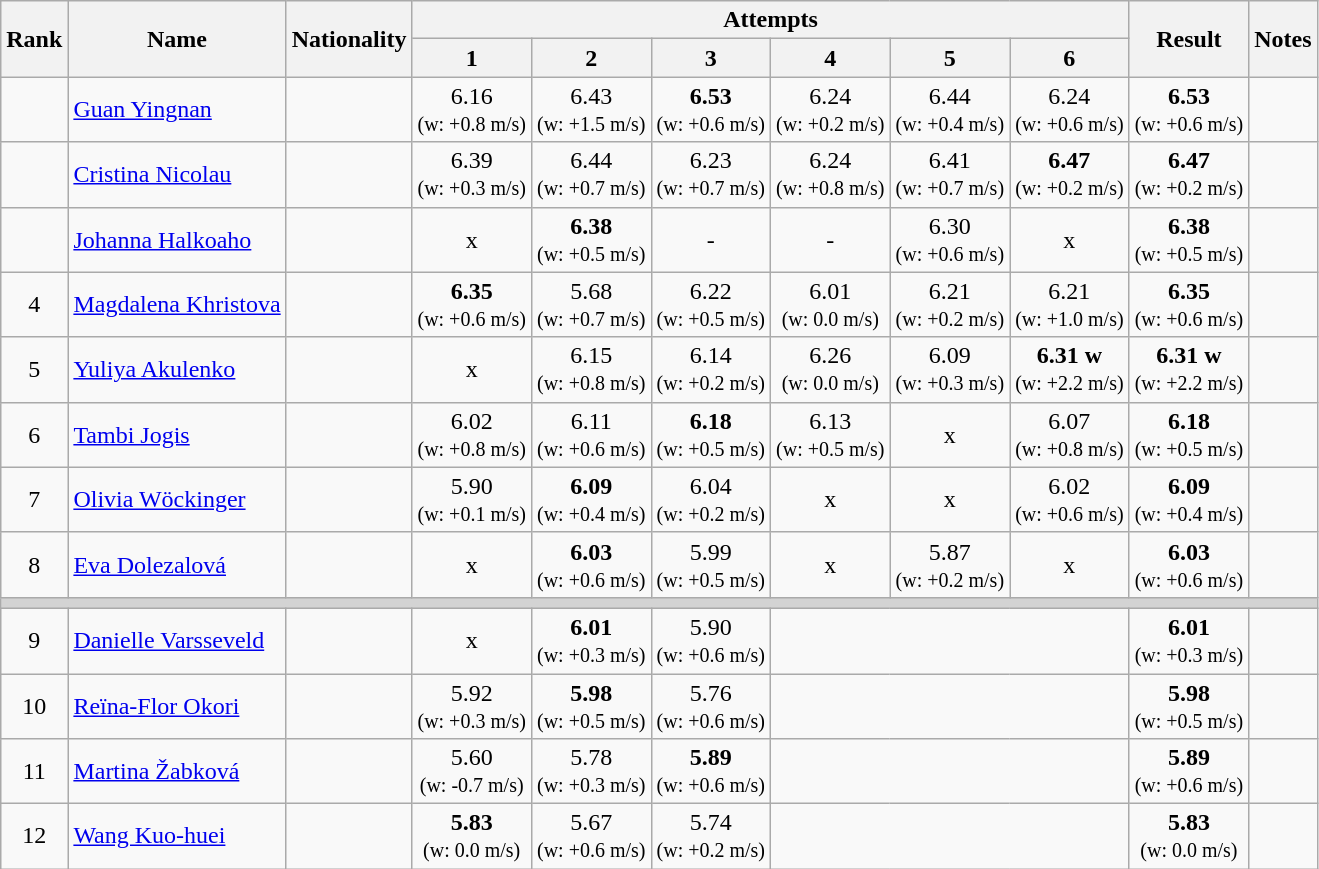<table class="wikitable sortable" style="text-align:center">
<tr>
<th rowspan=2>Rank</th>
<th rowspan=2>Name</th>
<th rowspan=2>Nationality</th>
<th colspan=6>Attempts</th>
<th rowspan=2>Result</th>
<th rowspan=2>Notes</th>
</tr>
<tr>
<th>1</th>
<th>2</th>
<th>3</th>
<th>4</th>
<th>5</th>
<th>6</th>
</tr>
<tr>
<td></td>
<td align=left><a href='#'>Guan Yingnan</a></td>
<td align=left></td>
<td>6.16<br><small>(w: +0.8 m/s)</small></td>
<td>6.43<br><small>(w: +1.5 m/s)</small></td>
<td><strong>6.53</strong><br><small>(w: +0.6 m/s)</small></td>
<td>6.24<br><small>(w: +0.2 m/s)</small></td>
<td>6.44<br><small>(w: +0.4 m/s)</small></td>
<td>6.24<br><small>(w: +0.6 m/s)</small></td>
<td><strong>6.53</strong> <br><small>(w: +0.6 m/s)</small></td>
<td></td>
</tr>
<tr>
<td></td>
<td align=left><a href='#'>Cristina Nicolau</a></td>
<td align=left></td>
<td>6.39<br><small>(w: +0.3 m/s)</small></td>
<td>6.44<br><small>(w: +0.7 m/s)</small></td>
<td>6.23<br><small>(w: +0.7 m/s)</small></td>
<td>6.24<br><small>(w: +0.8 m/s)</small></td>
<td>6.41<br><small>(w: +0.7 m/s)</small></td>
<td><strong>6.47</strong><br><small>(w: +0.2 m/s)</small></td>
<td><strong>6.47</strong> <br><small>(w: +0.2 m/s)</small></td>
<td></td>
</tr>
<tr>
<td></td>
<td align=left><a href='#'>Johanna Halkoaho</a></td>
<td align=left></td>
<td>x</td>
<td><strong>6.38</strong><br><small>(w: +0.5 m/s)</small></td>
<td>-</td>
<td>-</td>
<td>6.30<br><small>(w: +0.6 m/s)</small></td>
<td>x</td>
<td><strong>6.38</strong> <br><small>(w: +0.5 m/s)</small></td>
<td></td>
</tr>
<tr>
<td>4</td>
<td align=left><a href='#'>Magdalena Khristova</a></td>
<td align=left></td>
<td><strong>6.35</strong><br><small>(w: +0.6 m/s)</small></td>
<td>5.68<br><small>(w: +0.7 m/s)</small></td>
<td>6.22<br><small>(w: +0.5 m/s)</small></td>
<td>6.01<br><small>(w: 0.0 m/s)</small></td>
<td>6.21<br><small>(w: +0.2 m/s)</small></td>
<td>6.21<br><small>(w: +1.0 m/s)</small></td>
<td><strong>6.35</strong> <br><small>(w: +0.6 m/s)</small></td>
<td></td>
</tr>
<tr>
<td>5</td>
<td align=left><a href='#'>Yuliya Akulenko</a></td>
<td align=left></td>
<td>x</td>
<td>6.15<br><small>(w: +0.8 m/s)</small></td>
<td>6.14<br><small>(w: +0.2 m/s)</small></td>
<td>6.26<br><small>(w: 0.0 m/s)</small></td>
<td>6.09<br><small>(w: +0.3 m/s)</small></td>
<td><strong>6.31</strong> <strong>w</strong> <br><small>(w: +2.2 m/s)</small></td>
<td><strong>6.31</strong>  <strong>w</strong> <br><small>(w: +2.2 m/s)</small></td>
<td></td>
</tr>
<tr>
<td>6</td>
<td align=left><a href='#'>Tambi Jogis</a></td>
<td align=left></td>
<td>6.02<br><small>(w: +0.8 m/s)</small></td>
<td>6.11<br><small>(w: +0.6 m/s)</small></td>
<td><strong>6.18</strong><br><small>(w: +0.5 m/s)</small></td>
<td>6.13<br><small>(w: +0.5 m/s)</small></td>
<td>x</td>
<td>6.07<br><small>(w: +0.8 m/s)</small></td>
<td><strong>6.18</strong> <br><small>(w: +0.5 m/s)</small></td>
<td></td>
</tr>
<tr>
<td>7</td>
<td align=left><a href='#'>Olivia Wöckinger</a></td>
<td align=left></td>
<td>5.90<br><small>(w: +0.1 m/s)</small></td>
<td><strong>6.09</strong><br><small>(w: +0.4 m/s)</small></td>
<td>6.04<br><small>(w: +0.2 m/s)</small></td>
<td>x</td>
<td>x</td>
<td>6.02<br><small>(w: +0.6 m/s)</small></td>
<td><strong>6.09</strong> <br><small>(w: +0.4 m/s)</small></td>
<td></td>
</tr>
<tr>
<td>8</td>
<td align=left><a href='#'>Eva Dolezalová</a></td>
<td align=left></td>
<td>x</td>
<td><strong>6.03</strong><br><small>(w: +0.6 m/s)</small></td>
<td>5.99<br><small>(w: +0.5 m/s)</small></td>
<td>x</td>
<td>5.87<br><small>(w: +0.2 m/s)</small></td>
<td>x</td>
<td><strong>6.03</strong> <br><small>(w: +0.6 m/s)</small></td>
<td></td>
</tr>
<tr>
<td colspan=11 bgcolor=lightgray></td>
</tr>
<tr>
<td>9</td>
<td align=left><a href='#'>Danielle Varsseveld</a></td>
<td align=left></td>
<td>x</td>
<td><strong>6.01</strong><br><small>(w: +0.3 m/s)</small></td>
<td>5.90<br><small>(w: +0.6 m/s)</small></td>
<td colspan=3></td>
<td><strong>6.01</strong> <br><small>(w: +0.3 m/s)</small></td>
<td></td>
</tr>
<tr>
<td>10</td>
<td align=left><a href='#'>Reïna-Flor Okori</a></td>
<td align=left></td>
<td>5.92<br><small>(w: +0.3 m/s)</small></td>
<td><strong>5.98</strong><br><small>(w: +0.5 m/s)</small></td>
<td>5.76<br><small>(w: +0.6 m/s)</small></td>
<td colspan=3></td>
<td><strong>5.98</strong> <br><small>(w: +0.5 m/s)</small></td>
<td></td>
</tr>
<tr>
<td>11</td>
<td align=left><a href='#'>Martina Žabková</a></td>
<td align=left></td>
<td>5.60<br><small>(w: -0.7 m/s)</small></td>
<td>5.78<br><small>(w: +0.3 m/s)</small></td>
<td><strong>5.89</strong><br><small>(w: +0.6 m/s)</small></td>
<td colspan=3></td>
<td><strong>5.89</strong> <br><small>(w: +0.6 m/s)</small></td>
<td></td>
</tr>
<tr>
<td>12</td>
<td align=left><a href='#'>Wang Kuo-huei</a></td>
<td align=left></td>
<td><strong>5.83</strong><br><small>(w: 0.0 m/s)</small></td>
<td>5.67<br><small>(w: +0.6 m/s)</small></td>
<td>5.74<br><small>(w: +0.2 m/s)</small></td>
<td colspan=3></td>
<td><strong>5.83</strong> <br><small>(w: 0.0 m/s)</small></td>
<td></td>
</tr>
</table>
